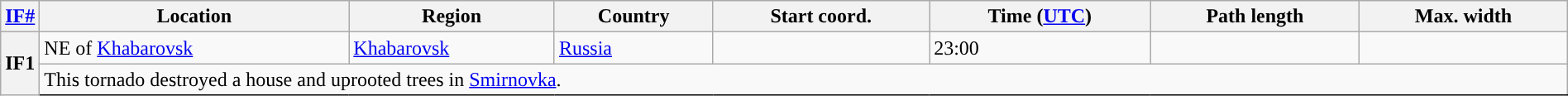<table class="wikitable sortable" style="width:100%;">
<tr>
<th scope="col" width="2%" align="center"><a href='#'>IF#</a></th>
<th scope="col" align="center" class="unsortable">Location</th>
<th scope="col" align="center" class="unsortable">Region</th>
<th scope="col" align="center">Country</th>
<th scope="col" align="center">Start coord.</th>
<th scope="col" align="center">Time (<a href='#'>UTC</a>)</th>
<th scope="col" align="center">Path length</th>
<th scope="col" align="center">Max. width</th>
</tr>
<tr>
<th scope="row" rowspan="2" style="background-color:#">IF1</th>
<td>NE of <a href='#'>Khabarovsk</a></td>
<td><a href='#'>Khabarovsk</a></td>
<td><a href='#'>Russia</a></td>
<td></td>
<td>23:00</td>
<td></td>
<td></td>
</tr>
<tr class="expand-child">
<td colspan="8" style=" border-bottom: 1px solid black;">This tornado destroyed a house and uprooted trees in <a href='#'>Smirnovka</a>.</td>
</tr>
</table>
